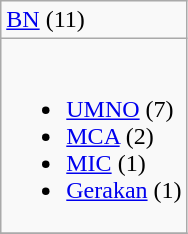<table class="wikitable">
<tr>
<td> <a href='#'>BN</a> (11)</td>
</tr>
<tr>
<td><br><ul><li> <a href='#'>UMNO</a> (7)</li><li> <a href='#'>MCA</a> (2)</li><li> <a href='#'>MIC</a> (1)</li><li> <a href='#'>Gerakan</a> (1)</li></ul></td>
</tr>
<tr>
</tr>
</table>
